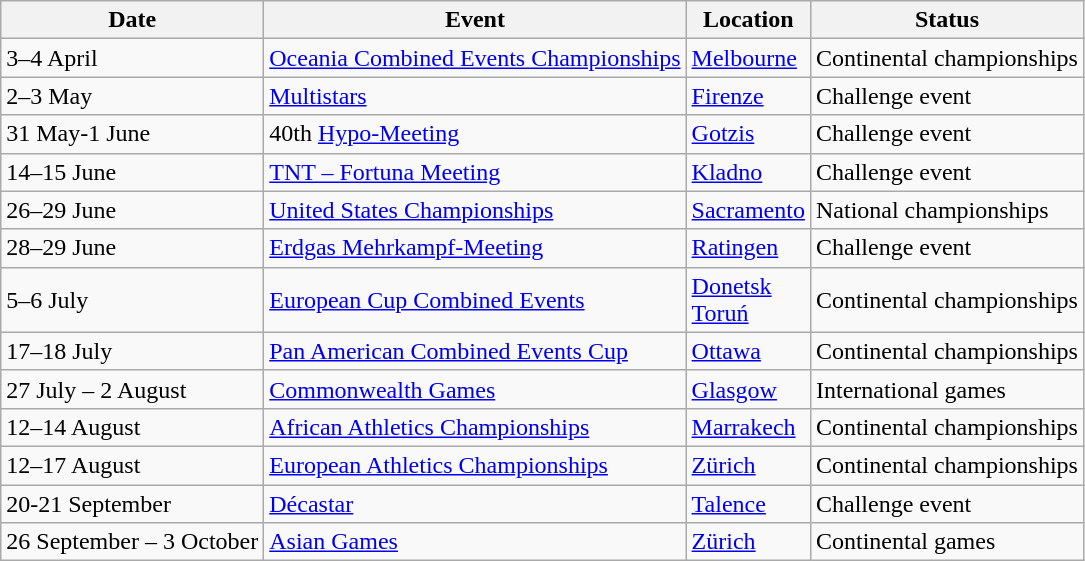<table class="wikitable">
<tr>
<th>Date</th>
<th>Event</th>
<th>Location</th>
<th>Status</th>
</tr>
<tr>
<td>3–4 April</td>
<td><a href='#'>Oceania Combined Events Championships</a></td>
<td> <a href='#'>Melbourne</a></td>
<td>Continental championships</td>
</tr>
<tr>
<td>2–3 May</td>
<td><a href='#'>Multistars</a></td>
<td> <a href='#'>Firenze</a></td>
<td>Challenge event</td>
</tr>
<tr>
<td>31 May-1 June</td>
<td>40th <a href='#'>Hypo-Meeting</a></td>
<td> <a href='#'>Gotzis</a></td>
<td>Challenge event</td>
</tr>
<tr>
<td>14–15 June</td>
<td><a href='#'>TNT – Fortuna Meeting</a></td>
<td> <a href='#'>Kladno</a></td>
<td>Challenge event</td>
</tr>
<tr>
<td>26–29 June</td>
<td><a href='#'>United States Championships</a></td>
<td> <a href='#'>Sacramento</a></td>
<td>National championships</td>
</tr>
<tr>
<td>28–29 June</td>
<td><a href='#'>Erdgas Mehrkampf-Meeting</a></td>
<td> <a href='#'>Ratingen</a></td>
<td>Challenge event</td>
</tr>
<tr>
<td>5–6 July</td>
<td><a href='#'>European Cup Combined Events</a></td>
<td> <a href='#'>Donetsk</a><br> <a href='#'>Toruń</a></td>
<td>Continental championships</td>
</tr>
<tr>
<td>17–18 July</td>
<td><a href='#'>Pan American Combined Events Cup</a></td>
<td> <a href='#'>Ottawa</a></td>
<td>Continental championships</td>
</tr>
<tr>
<td>27 July – 2 August</td>
<td><a href='#'>Commonwealth Games</a></td>
<td> <a href='#'>Glasgow</a></td>
<td>International games</td>
</tr>
<tr>
<td>12–14 August</td>
<td><a href='#'>African Athletics Championships</a></td>
<td> <a href='#'>Marrakech</a></td>
<td>Continental championships</td>
</tr>
<tr>
<td>12–17 August</td>
<td><a href='#'>European Athletics Championships</a></td>
<td> <a href='#'>Zürich</a></td>
<td>Continental championships</td>
</tr>
<tr>
<td>20-21 September</td>
<td><a href='#'>Décastar</a></td>
<td> <a href='#'>Talence</a></td>
<td>Challenge event</td>
</tr>
<tr>
<td>26 September – 3 October</td>
<td><a href='#'>Asian Games</a></td>
<td> <a href='#'>Zürich</a></td>
<td>Continental games</td>
</tr>
</table>
